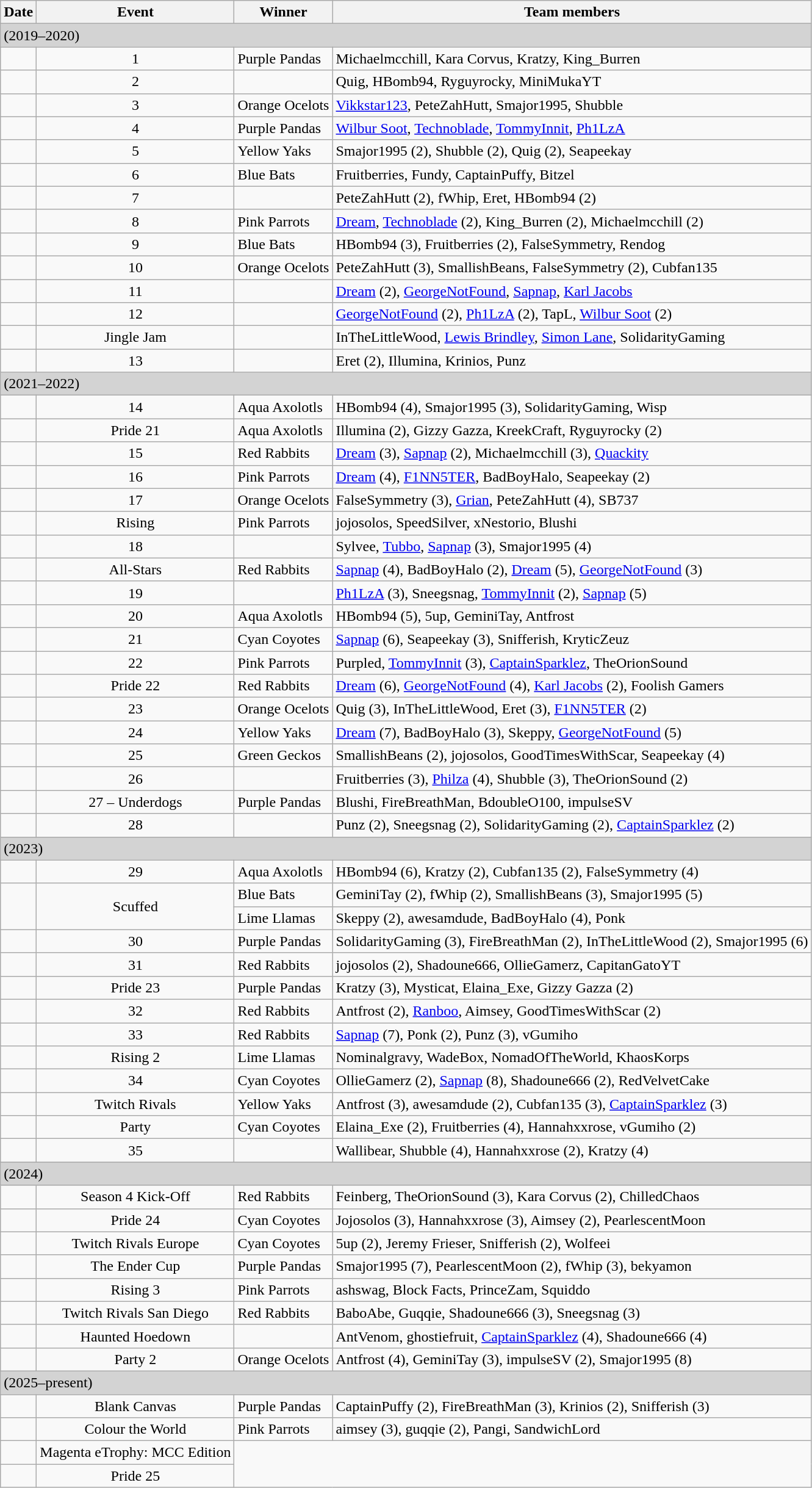<table class="sortable wikitable">
<tr>
<th>Date</th>
<th>Event</th>
<th>Winner</th>
<th class="unsortable">Team members</th>
</tr>
<tr>
<td colspan=4 style="background:#d3d3d3;"> (2019–2020)</td>
</tr>
<tr>
<td></td>
<td style="text-align: center;">1</td>
<td>Purple Pandas</td>
<td>Michaelmcchill, Kara Corvus, Kratzy, King_Burren</td>
</tr>
<tr>
<td></td>
<td style="text-align: center;">2</td>
<td></td>
<td>Quig, HBomb94, Ryguyrocky, MiniMukaYT</td>
</tr>
<tr>
<td></td>
<td style="text-align: center;">3</td>
<td>Orange Ocelots</td>
<td><a href='#'>Vikkstar123</a>, PeteZahHutt, Smajor1995, Shubble</td>
</tr>
<tr>
<td></td>
<td style="text-align: center;">4</td>
<td>Purple Pandas</td>
<td><a href='#'>Wilbur Soot</a>, <a href='#'>Technoblade</a>, <a href='#'>TommyInnit</a>, <a href='#'>Ph1LzA</a></td>
</tr>
<tr>
<td></td>
<td style="text-align: center;">5</td>
<td>Yellow Yaks</td>
<td>Smajor1995 (2), Shubble (2), Quig (2), Seapeekay</td>
</tr>
<tr>
<td></td>
<td style="text-align: center;">6</td>
<td>Blue Bats</td>
<td>Fruitberries, Fundy, CaptainPuffy, Bitzel</td>
</tr>
<tr>
<td></td>
<td style="text-align: center;">7</td>
<td></td>
<td>PeteZahHutt (2), fWhip, Eret, HBomb94 (2)</td>
</tr>
<tr>
<td></td>
<td style="text-align: center;">8</td>
<td>Pink Parrots</td>
<td><a href='#'>Dream</a>, <a href='#'>Technoblade</a> (2), King_Burren (2), Michaelmcchill (2)</td>
</tr>
<tr>
<td></td>
<td style="text-align: center;">9</td>
<td>Blue Bats</td>
<td>HBomb94 (3), Fruitberries (2), FalseSymmetry, Rendog</td>
</tr>
<tr>
<td></td>
<td style="text-align: center;">10</td>
<td>Orange Ocelots</td>
<td>PeteZahHutt (3), SmallishBeans, FalseSymmetry (2), Cubfan135</td>
</tr>
<tr>
<td></td>
<td style="text-align: center;">11</td>
<td></td>
<td><a href='#'>Dream</a> (2), <a href='#'>GeorgeNotFound</a>, <a href='#'>Sapnap</a>, <a href='#'>Karl Jacobs</a></td>
</tr>
<tr>
<td></td>
<td style="text-align: center;">12</td>
<td></td>
<td><a href='#'>GeorgeNotFound</a> (2), <a href='#'>Ph1LzA</a> (2), TapL, <a href='#'>Wilbur Soot</a> (2)</td>
</tr>
<tr>
<td></td>
<td style="text-align: center;">Jingle Jam</td>
<td></td>
<td>InTheLittleWood, <a href='#'>Lewis Brindley</a>, <a href='#'>Simon Lane</a>, SolidarityGaming</td>
</tr>
<tr>
<td></td>
<td style="text-align: center;">13</td>
<td></td>
<td>Eret (2), Illumina, Krinios, Punz</td>
</tr>
<tr>
<td colspan=4 style="background:#d3d3d3;"> (2021–2022)</td>
</tr>
<tr>
<td></td>
<td style="text-align: center;">14</td>
<td>Aqua Axolotls</td>
<td>HBomb94 (4), Smajor1995 (3), SolidarityGaming, Wisp</td>
</tr>
<tr>
<td></td>
<td style="text-align: center;">Pride 21</td>
<td>Aqua Axolotls</td>
<td>Illumina (2), Gizzy Gazza, KreekCraft, Ryguyrocky (2)</td>
</tr>
<tr>
<td></td>
<td style="text-align: center;">15</td>
<td>Red Rabbits</td>
<td><a href='#'>Dream</a> (3), <a href='#'>Sapnap</a> (2), Michaelmcchill (3), <a href='#'>Quackity</a></td>
</tr>
<tr>
<td></td>
<td style="text-align: center;">16</td>
<td>Pink Parrots</td>
<td><a href='#'>Dream</a> (4), <a href='#'>F1NN5TER</a>, BadBoyHalo, Seapeekay (2)</td>
</tr>
<tr>
<td></td>
<td style="text-align: center;">17</td>
<td>Orange Ocelots</td>
<td>FalseSymmetry (3), <a href='#'>Grian</a>, PeteZahHutt (4), SB737</td>
</tr>
<tr>
<td></td>
<td style="text-align: center;">Rising</td>
<td>Pink Parrots</td>
<td>jojosolos, SpeedSilver, xNestorio, Blushi</td>
</tr>
<tr>
<td></td>
<td style="text-align: center;">18</td>
<td></td>
<td>Sylvee, <a href='#'>Tubbo</a>, <a href='#'>Sapnap</a> (3), Smajor1995 (4)</td>
</tr>
<tr>
<td></td>
<td style="text-align: center;">All-Stars</td>
<td>Red Rabbits</td>
<td><a href='#'>Sapnap</a> (4), BadBoyHalo (2), <a href='#'>Dream</a> (5), <a href='#'>GeorgeNotFound</a> (3)</td>
</tr>
<tr>
<td></td>
<td style="text-align: center;">19</td>
<td></td>
<td><a href='#'>Ph1LzA</a> (3), Sneegsnag, <a href='#'>TommyInnit</a> (2), <a href='#'>Sapnap</a> (5)</td>
</tr>
<tr>
<td></td>
<td style="text-align: center;">20</td>
<td>Aqua Axolotls</td>
<td>HBomb94 (5), 5up, GeminiTay, Antfrost</td>
</tr>
<tr>
<td></td>
<td style="text-align: center;">21</td>
<td>Cyan Coyotes</td>
<td><a href='#'>Sapnap</a> (6), Seapeekay (3), Snifferish, KryticZeuz</td>
</tr>
<tr>
<td></td>
<td style="text-align: center;">22</td>
<td>Pink Parrots</td>
<td>Purpled, <a href='#'>TommyInnit</a> (3), <a href='#'>CaptainSparklez</a>, TheOrionSound</td>
</tr>
<tr>
<td></td>
<td style="text-align: center;">Pride 22</td>
<td>Red Rabbits</td>
<td><a href='#'>Dream</a> (6), <a href='#'>GeorgeNotFound</a> (4), <a href='#'>Karl Jacobs</a> (2), Foolish Gamers</td>
</tr>
<tr>
<td></td>
<td style="text-align: center;">23</td>
<td>Orange Ocelots</td>
<td>Quig (3), InTheLittleWood, Eret (3), <a href='#'>F1NN5TER</a> (2)</td>
</tr>
<tr>
<td></td>
<td style="text-align: center;">24</td>
<td>Yellow Yaks</td>
<td><a href='#'>Dream</a> (7), BadBoyHalo (3), Skeppy, <a href='#'>GeorgeNotFound</a> (5)</td>
</tr>
<tr>
<td></td>
<td style="text-align: center;">25</td>
<td>Green Geckos</td>
<td>SmallishBeans (2), jojosolos, GoodTimesWithScar, Seapeekay (4)</td>
</tr>
<tr>
<td></td>
<td style="text-align: center;">26</td>
<td></td>
<td>Fruitberries (3), <a href='#'>Philza</a> (4), Shubble (3), TheOrionSound (2)</td>
</tr>
<tr>
<td></td>
<td style="text-align: center;">27 – Underdogs</td>
<td>Purple Pandas</td>
<td>Blushi, FireBreathMan, BdoubleO100, impulseSV</td>
</tr>
<tr>
<td></td>
<td style="text-align: center;">28</td>
<td></td>
<td>Punz (2), Sneegsnag (2), SolidarityGaming (2), <a href='#'>CaptainSparklez</a> (2)</td>
</tr>
<tr>
<td colspan=4 style="background:#d3d3d3;"> (2023)</td>
</tr>
<tr>
<td></td>
<td style="text-align: center;">29</td>
<td>Aqua Axolotls</td>
<td>HBomb94 (6), Kratzy (2), Cubfan135 (2), FalseSymmetry (4)</td>
</tr>
<tr>
<td rowspan=2></td>
<td style="text-align: center;" rowspan=2>Scuffed</td>
<td>Blue Bats</td>
<td>GeminiTay (2), fWhip (2), SmallishBeans (3), Smajor1995 (5)</td>
</tr>
<tr>
<td>Lime Llamas</td>
<td>Skeppy (2), awesamdude, BadBoyHalo (4), Ponk</td>
</tr>
<tr>
<td></td>
<td style="text-align: center;">30</td>
<td>Purple Pandas</td>
<td>SolidarityGaming (3), FireBreathMan (2), InTheLittleWood (2), Smajor1995 (6)</td>
</tr>
<tr>
<td></td>
<td style="text-align: center;">31</td>
<td>Red Rabbits</td>
<td>jojosolos (2), Shadoune666, OllieGamerz, CapitanGatoYT</td>
</tr>
<tr>
<td></td>
<td style="text-align: center;">Pride 23</td>
<td>Purple Pandas</td>
<td>Kratzy (3), Mysticat, Elaina_Exe, Gizzy Gazza (2)</td>
</tr>
<tr>
<td></td>
<td style="text-align: center;">32</td>
<td>Red Rabbits</td>
<td>Antfrost (2), <a href='#'>Ranboo</a>, Aimsey, GoodTimesWithScar (2)</td>
</tr>
<tr>
<td></td>
<td style="text-align: center;">33</td>
<td>Red Rabbits</td>
<td><a href='#'>Sapnap</a> (7), Ponk (2), Punz (3), vGumiho</td>
</tr>
<tr>
<td></td>
<td style="text-align: center;">Rising 2</td>
<td>Lime Llamas</td>
<td>Nominalgravy, WadeBox, NomadOfTheWorld, KhaosKorps</td>
</tr>
<tr>
<td></td>
<td style="text-align: center;">34</td>
<td>Cyan Coyotes</td>
<td>OllieGamerz (2), <a href='#'>Sapnap</a> (8), Shadoune666 (2), RedVelvetCake</td>
</tr>
<tr>
<td></td>
<td style="text-align: center;">Twitch Rivals</td>
<td>Yellow Yaks</td>
<td>Antfrost (3), awesamdude (2), Cubfan135 (3), <a href='#'>CaptainSparklez</a> (3)</td>
</tr>
<tr>
<td></td>
<td style="text-align: center;">Party</td>
<td>Cyan Coyotes</td>
<td>Elaina_Exe (2), Fruitberries (4), Hannahxxrose, vGumiho (2)</td>
</tr>
<tr>
<td></td>
<td style="text-align: center;">35</td>
<td></td>
<td>Wallibear, Shubble (4), Hannahxxrose (2), Kratzy (4)</td>
</tr>
<tr>
<td colspan=4 style="background:#d3d3d3;"> (2024)</td>
</tr>
<tr>
<td></td>
<td style="text-align: center;">Season 4 Kick-Off</td>
<td>Red Rabbits</td>
<td>Feinberg, TheOrionSound (3), Kara Corvus (2), ChilledChaos</td>
</tr>
<tr>
<td></td>
<td style="text-align: center;">Pride 24</td>
<td>Cyan Coyotes</td>
<td>Jojosolos (3), Hannahxxrose (3), Aimsey (2), PearlescentMoon</td>
</tr>
<tr>
<td></td>
<td style="text-align: center;">Twitch Rivals Europe</td>
<td>Cyan Coyotes</td>
<td>5up (2), Jeremy Frieser, Snifferish (2), Wolfeei</td>
</tr>
<tr>
<td></td>
<td style="text-align: center;">The Ender Cup</td>
<td>Purple Pandas</td>
<td>Smajor1995 (7), PearlescentMoon (2), fWhip (3), bekyamon</td>
</tr>
<tr>
<td></td>
<td style="text-align: center;">Rising 3</td>
<td>Pink Parrots</td>
<td>ashswag, Block Facts, PrinceZam, Squiddo</td>
</tr>
<tr>
<td></td>
<td style="text-align: center;">Twitch Rivals San Diego</td>
<td>Red Rabbits</td>
<td>BaboAbe, Guqqie, Shadoune666 (3), Sneegsnag (3)</td>
</tr>
<tr>
<td></td>
<td style="text-align: center;">Haunted Hoedown</td>
<td></td>
<td>AntVenom, ghostiefruit, <a href='#'>CaptainSparklez</a> (4), Shadoune666 (4)</td>
</tr>
<tr>
<td></td>
<td style="text-align: center;">Party 2</td>
<td>Orange Ocelots</td>
<td>Antfrost (4), GeminiTay (3), impulseSV (2), Smajor1995 (8)</td>
</tr>
<tr>
<td colspan=4 style="background:#d3d3d3;"> (2025–present)</td>
</tr>
<tr>
<td></td>
<td style="text-align: center;">Blank Canvas</td>
<td>Purple Pandas</td>
<td>CaptainPuffy (2), FireBreathMan (3), Krinios (2), Snifferish (3)</td>
</tr>
<tr>
<td></td>
<td style="text-align: center;">Colour the World</td>
<td>Pink Parrots</td>
<td>aimsey (3), guqqie (2), Pangi, SandwichLord</td>
</tr>
<tr>
<td></td>
<td style="text-align: center;">Magenta eTrophy: MCC Edition</td>
</tr>
<tr>
<td></td>
<td style="text-align: center;">Pride 25</td>
</tr>
</table>
